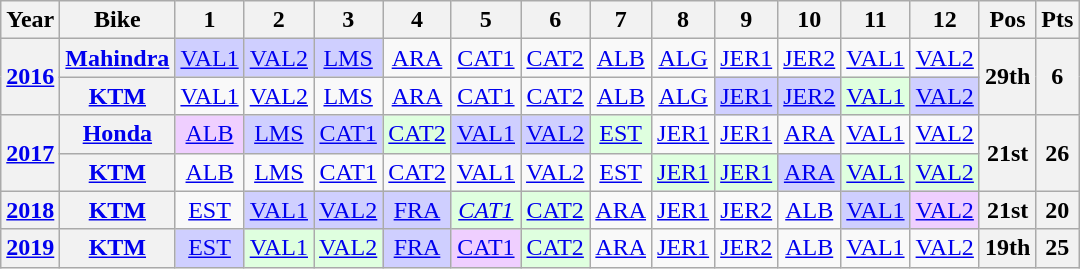<table class="wikitable" style="text-align:center;">
<tr>
<th>Year</th>
<th>Bike</th>
<th>1</th>
<th>2</th>
<th>3</th>
<th>4</th>
<th>5</th>
<th>6</th>
<th>7</th>
<th>8</th>
<th>9</th>
<th>10</th>
<th>11</th>
<th>12</th>
<th>Pos</th>
<th>Pts</th>
</tr>
<tr>
<th rowspan="2"><a href='#'>2016</a></th>
<th><a href='#'>Mahindra</a></th>
<td style="background:#CFCFFF;"><a href='#'>VAL1</a><br></td>
<td style="background:#CFCFFF;"><a href='#'>VAL2</a><br></td>
<td style="background:#CFCFFF;"><a href='#'>LMS</a><br></td>
<td><a href='#'>ARA</a></td>
<td><a href='#'>CAT1</a></td>
<td><a href='#'>CAT2</a></td>
<td><a href='#'>ALB</a></td>
<td><a href='#'>ALG</a></td>
<td><a href='#'>JER1</a></td>
<td><a href='#'>JER2</a></td>
<td><a href='#'>VAL1</a></td>
<td><a href='#'>VAL2</a></td>
<th rowspan="2">29th</th>
<th rowspan="2">6</th>
</tr>
<tr>
<th><a href='#'>KTM</a></th>
<td><a href='#'>VAL1</a></td>
<td><a href='#'>VAL2</a></td>
<td><a href='#'>LMS</a></td>
<td><a href='#'>ARA</a></td>
<td><a href='#'>CAT1</a></td>
<td><a href='#'>CAT2</a></td>
<td><a href='#'>ALB</a></td>
<td><a href='#'>ALG</a></td>
<td style="background:#cfcfff;"><a href='#'>JER1</a><br></td>
<td style="background:#cfcfff;"><a href='#'>JER2</a><br></td>
<td style="background:#dfffdf;"><a href='#'>VAL1</a><br></td>
<td style="background:#cfcfff;"><a href='#'>VAL2</a><br></td>
</tr>
<tr>
<th rowspan="2"><a href='#'>2017</a></th>
<th><a href='#'>Honda</a></th>
<td style="background:#efcfff;"><a href='#'>ALB</a><br></td>
<td style="background:#cfcfff;"><a href='#'>LMS</a><br></td>
<td style="background:#cfcfff;"><a href='#'>CAT1</a><br></td>
<td style="background:#dfffdf;"><a href='#'>CAT2</a><br></td>
<td style="background:#cfcfff;"><a href='#'>VAL1</a><br></td>
<td style="background:#cfcfff;"><a href='#'>VAL2</a><br></td>
<td style="background:#dfffdf;"><a href='#'>EST</a><br></td>
<td><a href='#'>JER1</a></td>
<td><a href='#'>JER1</a></td>
<td><a href='#'>ARA</a></td>
<td><a href='#'>VAL1</a></td>
<td><a href='#'>VAL2</a></td>
<th rowspan="2">21st</th>
<th rowspan="2">26</th>
</tr>
<tr>
<th><a href='#'>KTM</a></th>
<td><a href='#'>ALB</a></td>
<td><a href='#'>LMS</a></td>
<td><a href='#'>CAT1</a></td>
<td><a href='#'>CAT2</a></td>
<td><a href='#'>VAL1</a></td>
<td><a href='#'>VAL2</a></td>
<td><a href='#'>EST</a></td>
<td style="background:#dfffdf;"><a href='#'>JER1</a><br></td>
<td style="background:#dfffdf;"><a href='#'>JER1</a><br></td>
<td style="background:#cfcfff;"><a href='#'>ARA</a><br></td>
<td style="background:#dfffdf;"><a href='#'>VAL1</a><br></td>
<td style="background:#dfffdf;"><a href='#'>VAL2</a><br></td>
</tr>
<tr>
<th><a href='#'>2018</a></th>
<th><a href='#'>KTM</a></th>
<td><a href='#'>EST</a></td>
<td style="background:#cfcfff;"><a href='#'>VAL1</a><br></td>
<td style="background:#cfcfff;"><a href='#'>VAL2</a><br></td>
<td style="background:#cfcfff;"><a href='#'>FRA</a><br></td>
<td style="background:#dfffdf;"><em><a href='#'>CAT1</a></em><br></td>
<td style="background:#dfffdf;"><a href='#'>CAT2</a><br></td>
<td><a href='#'>ARA</a></td>
<td><a href='#'>JER1</a></td>
<td><a href='#'>JER2</a></td>
<td><a href='#'>ALB</a></td>
<td style="background:#cfcfff;"><a href='#'>VAL1</a><br></td>
<td style="background:#efcfff;"><a href='#'>VAL2</a><br></td>
<th>21st</th>
<th>20</th>
</tr>
<tr>
<th><a href='#'>2019</a></th>
<th><a href='#'>KTM</a></th>
<td style="background:#cfcfff;"><a href='#'>EST</a><br></td>
<td style="background:#dfffdf;"><a href='#'>VAL1</a><br></td>
<td style="background:#dfffdf;"><a href='#'>VAL2</a><br></td>
<td style="background:#cfcfff;"><a href='#'>FRA</a><br></td>
<td style="background:#efcfff;"><a href='#'>CAT1</a><br></td>
<td style="background:#dfffdf;"><a href='#'>CAT2</a><br></td>
<td><a href='#'>ARA</a></td>
<td><a href='#'>JER1</a></td>
<td><a href='#'>JER2</a></td>
<td><a href='#'>ALB</a></td>
<td><a href='#'>VAL1</a></td>
<td><a href='#'>VAL2</a></td>
<th>19th</th>
<th>25</th>
</tr>
</table>
